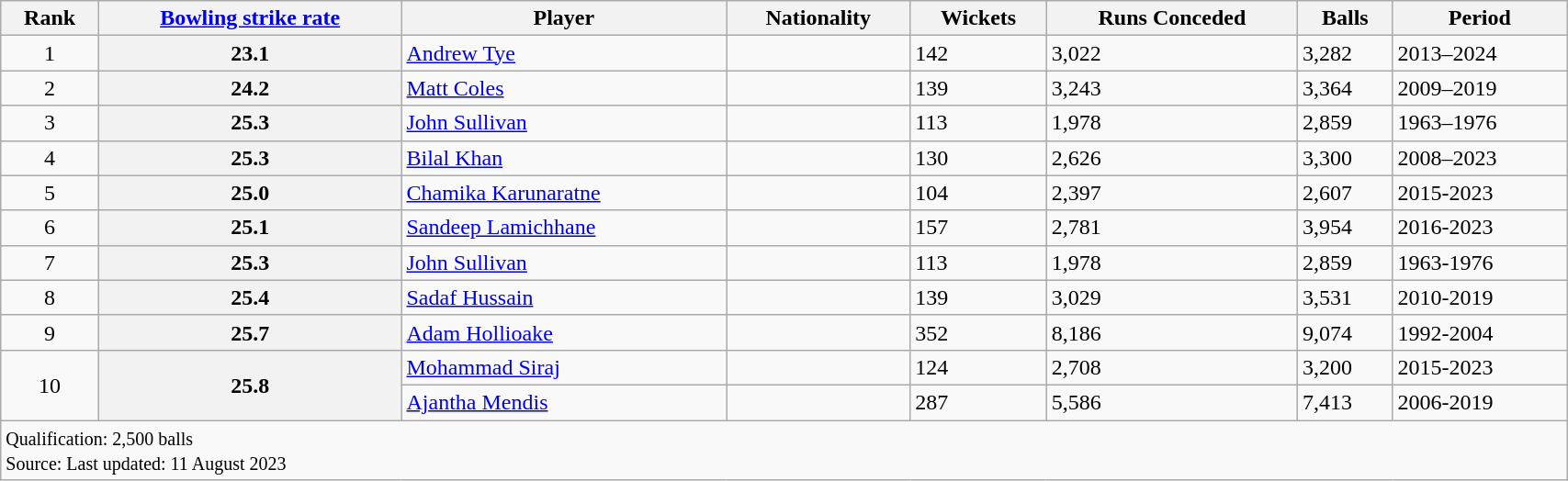<table class="wikitable" style="width:90%;">
<tr>
<th scope=col>Rank</th>
<th scope=col><a href='#'>Bowling strike rate</a></th>
<th scope=col>Player</th>
<th scope=col>Nationality</th>
<th scope=col>Wickets</th>
<th scope=col>Runs Conceded</th>
<th scope=col>Balls</th>
<th scope=col>Period</th>
</tr>
<tr>
<td align=center>1</td>
<th>23.1</th>
<td><a href='#'>Andrew Tye</a></td>
<td></td>
<td>142</td>
<td>3,022</td>
<td>3,282</td>
<td>2013–2024</td>
</tr>
<tr>
<td align=center>2</td>
<th>24.2</th>
<td><a href='#'>Matt Coles</a></td>
<td></td>
<td>139</td>
<td>3,243</td>
<td>3,364</td>
<td>2009–2019</td>
</tr>
<tr>
<td align=center>3</td>
<th>25.3</th>
<td><a href='#'>John Sullivan</a></td>
<td></td>
<td>113</td>
<td>1,978</td>
<td>2,859</td>
<td>1963–1976</td>
</tr>
<tr>
<td align=center>4</td>
<th>25.3</th>
<td><a href='#'>Bilal Khan</a></td>
<td></td>
<td>130</td>
<td>2,626</td>
<td>3,300</td>
<td>2008–2023</td>
</tr>
<tr>
<td align=center>5</td>
<th>25.0</th>
<td><a href='#'>Chamika Karunaratne</a></td>
<td></td>
<td>104</td>
<td>2,397</td>
<td>2,607</td>
<td>2015-2023</td>
</tr>
<tr>
<td align=center>6</td>
<th>25.1</th>
<td><a href='#'>Sandeep Lamichhane</a></td>
<td></td>
<td>157</td>
<td>2,781</td>
<td>3,954</td>
<td>2016-2023</td>
</tr>
<tr>
<td align=center>7</td>
<th>25.3</th>
<td><a href='#'>John Sullivan</a></td>
<td></td>
<td>113</td>
<td>1,978</td>
<td>2,859</td>
<td>1963-1976</td>
</tr>
<tr>
<td align=center>8</td>
<th>25.4</th>
<td><a href='#'>Sadaf Hussain</a></td>
<td></td>
<td>139</td>
<td>3,029</td>
<td>3,531</td>
<td>2010-2019</td>
</tr>
<tr>
<td align=center>9</td>
<th>25.7</th>
<td><a href='#'>Adam Hollioake</a></td>
<td></td>
<td>352</td>
<td>8,186</td>
<td>9,074</td>
<td>1992-2004</td>
</tr>
<tr>
<td align=center rowspan=2>10</td>
<th rowspan=2>25.8</th>
<td><a href='#'>Mohammad Siraj</a></td>
<td></td>
<td>124</td>
<td>2,708</td>
<td>3,200</td>
<td>2015-2023</td>
</tr>
<tr>
<td><a href='#'>Ajantha Mendis</a></td>
<td></td>
<td>287</td>
<td>5,586</td>
<td>7,413</td>
<td>2006-2019</td>
</tr>
<tr>
<td colspan="8"><small>Qualification: 2,500 balls<br>Source:  Last updated: 11 August 2023</small></td>
</tr>
</table>
